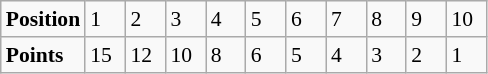<table class="wikitable" style="font-size: 90%;">
<tr>
<td><strong>Position</strong></td>
<td width=20>1</td>
<td width=20>2</td>
<td width=20>3</td>
<td width=20>4</td>
<td width=20>5</td>
<td width=20>6</td>
<td width=20>7</td>
<td width=20>8</td>
<td width=20>9</td>
<td width=20>10</td>
</tr>
<tr>
<td><strong>Points</strong></td>
<td>15</td>
<td>12</td>
<td>10</td>
<td>8</td>
<td>6</td>
<td>5</td>
<td>4</td>
<td>3</td>
<td>2</td>
<td>1</td>
</tr>
</table>
